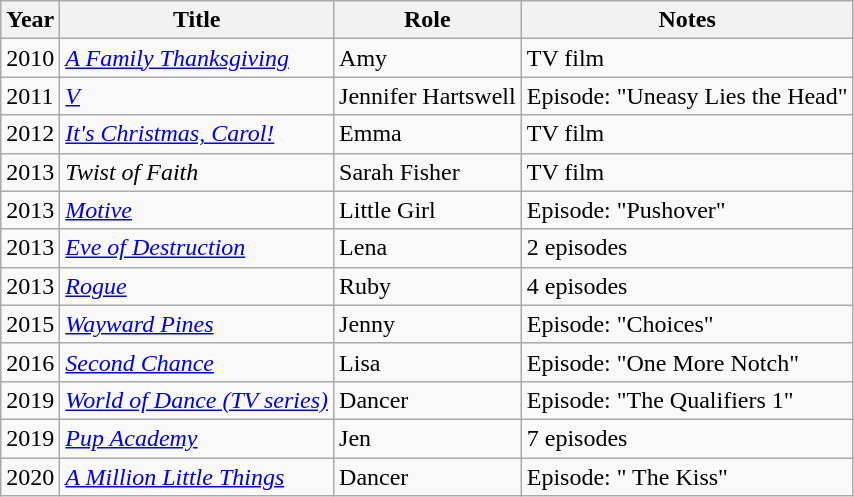<table class="wikitable sortable">
<tr>
<th>Year</th>
<th>Title</th>
<th>Role</th>
<th>Notes</th>
</tr>
<tr>
<td>2010</td>
<td><em><a href='#'>A Family Thanksgiving</a></em></td>
<td>Amy</td>
<td>TV film</td>
</tr>
<tr>
<td>2011</td>
<td><em><a href='#'>V</a></em></td>
<td>Jennifer Hartswell</td>
<td>Episode: "Uneasy Lies the Head"</td>
</tr>
<tr>
<td>2012</td>
<td><em><a href='#'>It's Christmas, Carol!</a></em></td>
<td>Emma</td>
<td>TV film</td>
</tr>
<tr>
<td>2013</td>
<td><em>Twist of Faith</em></td>
<td>Sarah Fisher</td>
<td>TV film</td>
</tr>
<tr>
<td>2013</td>
<td><em><a href='#'>Motive</a></em></td>
<td>Little Girl</td>
<td>Episode: "Pushover"</td>
</tr>
<tr>
<td>2013</td>
<td><em><a href='#'>Eve of Destruction</a></em></td>
<td>Lena</td>
<td>2 episodes</td>
</tr>
<tr>
<td>2013</td>
<td><em><a href='#'>Rogue</a></em></td>
<td>Ruby</td>
<td>4 episodes</td>
</tr>
<tr>
<td>2015</td>
<td><em><a href='#'>Wayward Pines</a></em></td>
<td>Jenny</td>
<td>Episode: "Choices"</td>
</tr>
<tr>
<td>2016</td>
<td><em><a href='#'>Second Chance</a></em></td>
<td>Lisa</td>
<td>Episode: "One More Notch"</td>
</tr>
<tr>
<td>2019</td>
<td><em><a href='#'>World of Dance (TV series)</a></em></td>
<td>Dancer</td>
<td>Episode: "The Qualifiers 1"</td>
</tr>
<tr>
<td>2019</td>
<td><em><a href='#'>Pup Academy </a></em></td>
<td>Jen</td>
<td>7 episodes</td>
</tr>
<tr>
<td>2020</td>
<td><em><a href='#'>A Million Little Things </a></em></td>
<td>Dancer</td>
<td>Episode: " The Kiss"</td>
</tr>
</table>
